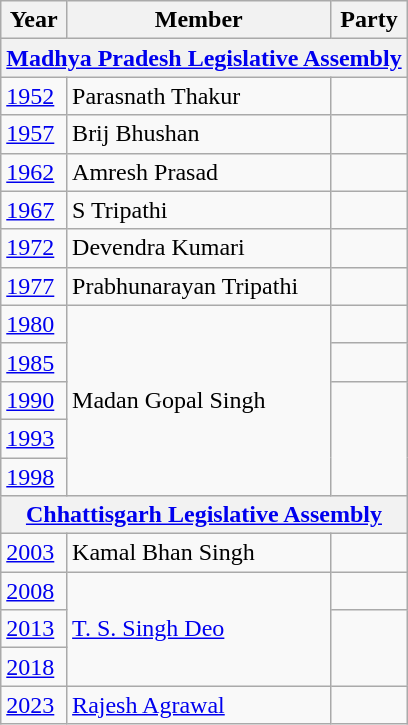<table class="wikitable">
<tr>
<th>Year</th>
<th>Member</th>
<th colspan=2>Party</th>
</tr>
<tr>
<th colspan=4><a href='#'>Madhya Pradesh Legislative Assembly</a></th>
</tr>
<tr>
<td><a href='#'>1952</a></td>
<td>Parasnath Thakur</td>
<td></td>
</tr>
<tr>
<td><a href='#'>1957</a></td>
<td>Brij Bhushan</td>
</tr>
<tr>
<td><a href='#'>1962</a></td>
<td>Amresh Prasad</td>
<td></td>
</tr>
<tr>
<td><a href='#'>1967</a></td>
<td>S Tripathi</td>
<td></td>
</tr>
<tr>
<td><a href='#'>1972</a></td>
<td>Devendra Kumari</td>
</tr>
<tr>
<td><a href='#'>1977</a></td>
<td>Prabhunarayan Tripathi</td>
<td></td>
</tr>
<tr>
<td><a href='#'>1980</a></td>
<td rowspan="5">Madan Gopal Singh</td>
<td></td>
</tr>
<tr>
<td><a href='#'>1985</a></td>
<td></td>
</tr>
<tr>
<td><a href='#'>1990</a></td>
</tr>
<tr>
<td><a href='#'>1993</a></td>
</tr>
<tr>
<td><a href='#'>1998</a></td>
</tr>
<tr>
<th colspan=4><a href='#'>Chhattisgarh Legislative Assembly</a></th>
</tr>
<tr>
<td><a href='#'>2003</a></td>
<td>Kamal Bhan Singh</td>
<td></td>
</tr>
<tr>
<td><a href='#'>2008</a></td>
<td rowspan="3"><a href='#'>T. S. Singh Deo</a></td>
<td></td>
</tr>
<tr>
<td><a href='#'>2013</a></td>
</tr>
<tr>
<td><a href='#'>2018</a></td>
</tr>
<tr>
<td><a href='#'>2023</a></td>
<td><a href='#'>Rajesh Agrawal</a></td>
<td></td>
</tr>
</table>
